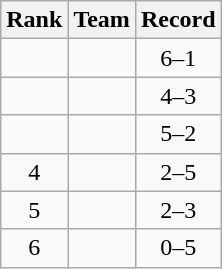<table class=wikitable style="text-align:center">
<tr>
<th>Rank</th>
<th>Team</th>
<th>Record</th>
</tr>
<tr>
<td></td>
<td align=left></td>
<td>6–1</td>
</tr>
<tr>
<td></td>
<td align=left></td>
<td>4–3</td>
</tr>
<tr>
<td></td>
<td align=left></td>
<td>5–2</td>
</tr>
<tr>
<td>4</td>
<td align=left></td>
<td>2–5</td>
</tr>
<tr>
<td>5</td>
<td align=left></td>
<td>2–3</td>
</tr>
<tr>
<td>6</td>
<td align=left></td>
<td>0–5</td>
</tr>
</table>
